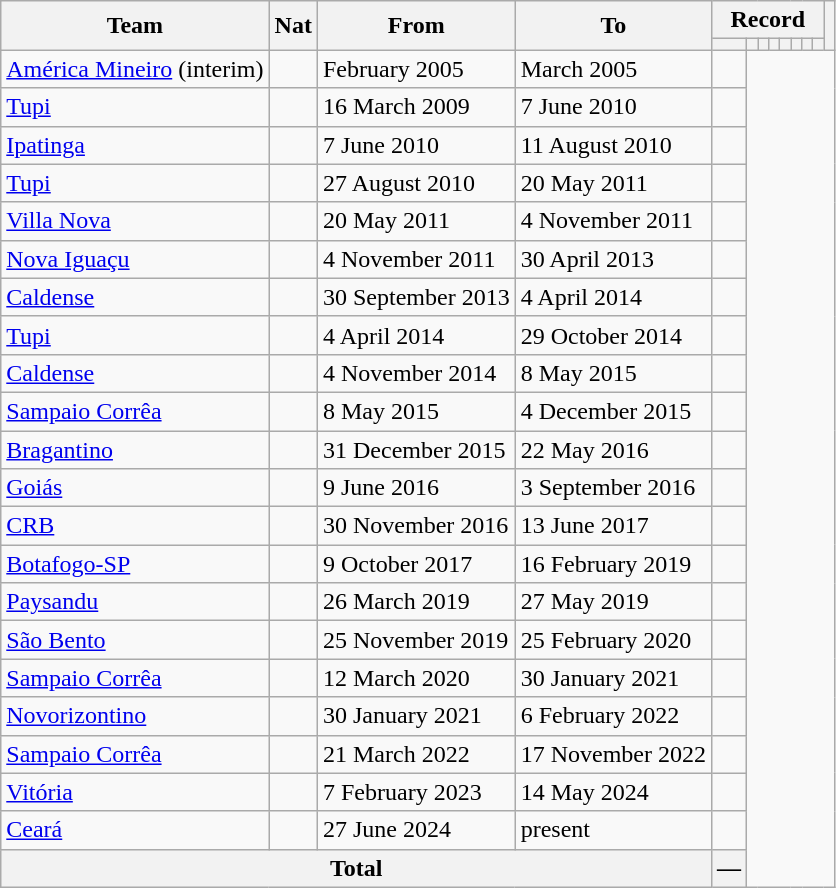<table class="wikitable" style="text-align: center">
<tr>
<th rowspan="2">Team</th>
<th rowspan="2">Nat</th>
<th rowspan="2">From</th>
<th rowspan="2">To</th>
<th colspan="8">Record</th>
<th rowspan=2></th>
</tr>
<tr>
<th></th>
<th></th>
<th></th>
<th></th>
<th></th>
<th></th>
<th></th>
<th></th>
</tr>
<tr>
<td align=left><a href='#'>América Mineiro</a> (interim)</td>
<td></td>
<td align=left>February 2005</td>
<td align=left>March 2005<br></td>
<td></td>
</tr>
<tr>
<td align=left><a href='#'>Tupi</a></td>
<td></td>
<td align=left>16 March 2009</td>
<td align=left>7 June 2010<br></td>
<td></td>
</tr>
<tr>
<td align=left><a href='#'>Ipatinga</a></td>
<td></td>
<td align=left>7 June 2010</td>
<td align=left>11 August 2010<br></td>
<td></td>
</tr>
<tr>
<td align=left><a href='#'>Tupi</a></td>
<td></td>
<td align=left>27 August 2010</td>
<td align=left>20 May 2011<br></td>
<td></td>
</tr>
<tr>
<td align=left><a href='#'>Villa Nova</a></td>
<td></td>
<td align=left>20 May 2011</td>
<td align=left>4 November 2011<br></td>
<td></td>
</tr>
<tr>
<td align=left><a href='#'>Nova Iguaçu</a></td>
<td></td>
<td align=left>4 November 2011</td>
<td align=left>30 April 2013<br></td>
<td></td>
</tr>
<tr>
<td align=left><a href='#'>Caldense</a></td>
<td></td>
<td align=left>30 September 2013</td>
<td align=left>4 April 2014<br></td>
<td></td>
</tr>
<tr>
<td align=left><a href='#'>Tupi</a></td>
<td></td>
<td align=left>4 April 2014</td>
<td align=left>29 October 2014<br></td>
<td></td>
</tr>
<tr>
<td align=left><a href='#'>Caldense</a></td>
<td></td>
<td align=left>4 November 2014</td>
<td align=left>8 May 2015<br></td>
<td></td>
</tr>
<tr>
<td align=left><a href='#'>Sampaio Corrêa</a></td>
<td></td>
<td align=left>8 May 2015</td>
<td align=left>4 December 2015<br></td>
<td></td>
</tr>
<tr>
<td align=left><a href='#'>Bragantino</a></td>
<td></td>
<td align=left>31 December 2015</td>
<td align=left>22 May 2016<br></td>
<td></td>
</tr>
<tr>
<td align=left><a href='#'>Goiás</a></td>
<td></td>
<td align=left>9 June 2016</td>
<td align=left>3 September 2016<br></td>
<td></td>
</tr>
<tr>
<td align=left><a href='#'>CRB</a></td>
<td></td>
<td align=left>30 November 2016</td>
<td align=left>13 June 2017<br></td>
<td></td>
</tr>
<tr>
<td align=left><a href='#'>Botafogo-SP</a></td>
<td></td>
<td align=left>9 October 2017</td>
<td align=left>16 February 2019<br></td>
<td></td>
</tr>
<tr>
<td align=left><a href='#'>Paysandu</a></td>
<td></td>
<td align=left>26 March 2019</td>
<td align=left>27 May 2019<br></td>
<td></td>
</tr>
<tr>
<td align=left><a href='#'>São Bento</a></td>
<td></td>
<td align=left>25 November 2019</td>
<td align=left>25 February 2020<br></td>
<td></td>
</tr>
<tr>
<td align=left><a href='#'>Sampaio Corrêa</a></td>
<td></td>
<td align=left>12 March 2020</td>
<td align=left>30 January 2021<br></td>
<td></td>
</tr>
<tr>
<td align=left><a href='#'>Novorizontino</a></td>
<td></td>
<td align=left>30 January 2021</td>
<td align=left>6 February 2022<br></td>
<td></td>
</tr>
<tr>
<td align=left><a href='#'>Sampaio Corrêa</a></td>
<td></td>
<td align=left>21 March 2022</td>
<td align=left>17 November 2022<br></td>
<td></td>
</tr>
<tr>
<td align=left><a href='#'>Vitória</a></td>
<td></td>
<td align=left>7 February 2023</td>
<td align=left>14 May 2024<br></td>
<td></td>
</tr>
<tr>
<td align=left><a href='#'>Ceará</a></td>
<td></td>
<td align=left>27 June 2024</td>
<td align=left>present<br></td>
<td></td>
</tr>
<tr>
<th colspan="4">Total<br></th>
<th>—</th>
</tr>
</table>
